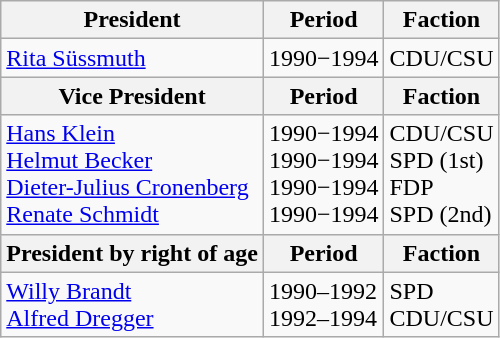<table class="wikitable">
<tr>
<th>President</th>
<th>Period</th>
<th>Faction</th>
</tr>
<tr>
<td><a href='#'>Rita Süssmuth</a></td>
<td>1990−1994</td>
<td>CDU/CSU</td>
</tr>
<tr>
<th>Vice President</th>
<th>Period</th>
<th>Faction</th>
</tr>
<tr>
<td><a href='#'>Hans Klein</a><br><a href='#'>Helmut Becker</a><br><a href='#'>Dieter-Julius Cronenberg</a><br><a href='#'>Renate Schmidt</a></td>
<td>1990−1994<br>1990−1994<br>1990−1994<br>1990−1994</td>
<td>CDU/CSU<br>SPD (1st)<br>FDP<br>SPD (2nd)</td>
</tr>
<tr>
<th>President by right of age</th>
<th>Period</th>
<th>Faction</th>
</tr>
<tr>
<td><a href='#'>Willy Brandt</a><br><a href='#'>Alfred Dregger</a></td>
<td>1990–1992<br>1992–1994</td>
<td>SPD<br>CDU/CSU</td>
</tr>
</table>
